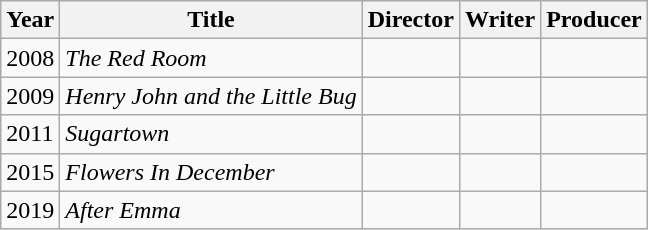<table class="wikitable plainrowheaders">
<tr>
<th scope="col">Year</th>
<th scope="col">Title</th>
<th>Director</th>
<th>Writer</th>
<th>Producer</th>
</tr>
<tr>
<td>2008</td>
<td><em>The Red Room</em></td>
<td></td>
<td></td>
<td></td>
</tr>
<tr>
<td>2009</td>
<td><em>Henry John and the Little Bug</em></td>
<td></td>
<td></td>
<td></td>
</tr>
<tr>
<td>2011</td>
<td><em>Sugartown</em></td>
<td></td>
<td></td>
<td></td>
</tr>
<tr>
<td>2015</td>
<td><em>Flowers In December</em></td>
<td></td>
<td></td>
<td></td>
</tr>
<tr>
<td>2019</td>
<td><em>After Emma</em></td>
<td></td>
<td></td>
<td></td>
</tr>
</table>
